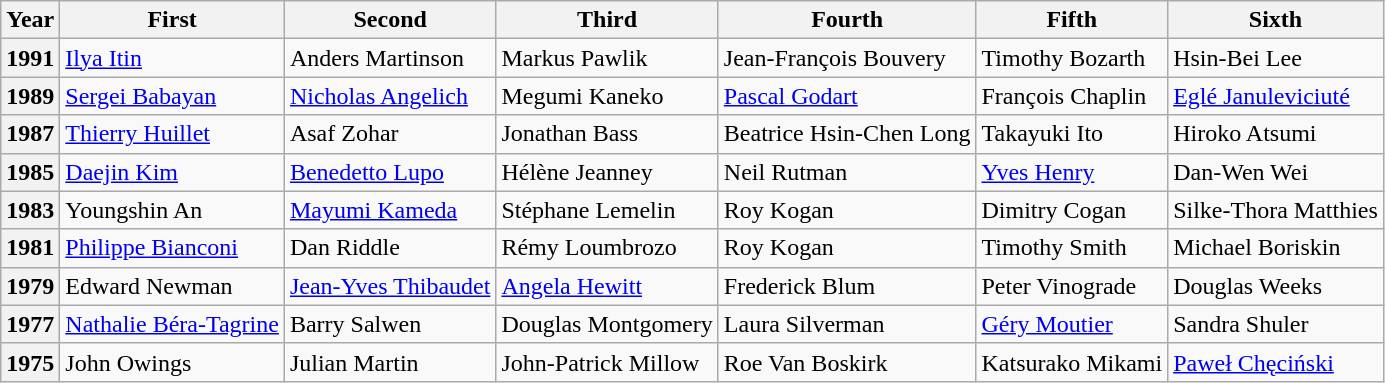<table class="wikitable">
<tr>
<th>Year</th>
<th>First</th>
<th>Second</th>
<th>Third</th>
<th>Fourth</th>
<th>Fifth</th>
<th>Sixth</th>
</tr>
<tr valign="top">
<th>1991</th>
<td> <a href='#'>Ilya Itin</a></td>
<td> Anders Martinson</td>
<td> Markus Pawlik</td>
<td> Jean-François Bouvery</td>
<td> Timothy Bozarth</td>
<td> Hsin-Bei Lee</td>
</tr>
<tr valign="top">
<th>1989</th>
<td> <a href='#'>Sergei Babayan</a></td>
<td> <a href='#'>Nicholas Angelich</a></td>
<td> Megumi Kaneko</td>
<td> <a href='#'>Pascal Godart</a></td>
<td> François Chaplin</td>
<td> <a href='#'>Eglé Januleviciuté</a></td>
</tr>
<tr valign="top">
<th>1987</th>
<td> <a href='#'>Thierry Huillet</a></td>
<td> Asaf Zohar</td>
<td> Jonathan Bass</td>
<td> Beatrice Hsin-Chen Long</td>
<td> Takayuki Ito</td>
<td> Hiroko Atsumi</td>
</tr>
<tr valign="top">
<th>1985</th>
<td> <a href='#'>Daejin Kim</a></td>
<td> <a href='#'>Benedetto Lupo</a></td>
<td> Hélène Jeanney</td>
<td> Neil Rutman</td>
<td> <a href='#'>Yves Henry</a></td>
<td> Dan-Wen Wei</td>
</tr>
<tr valign="top">
<th>1983</th>
<td> Youngshin An</td>
<td> <a href='#'>Mayumi Kameda</a></td>
<td> Stéphane Lemelin</td>
<td> Roy Kogan</td>
<td> Dimitry Cogan</td>
<td> Silke-Thora Matthies</td>
</tr>
<tr valign="top">
<th>1981</th>
<td> <a href='#'>Philippe Bianconi</a></td>
<td> Dan Riddle</td>
<td> Rémy Loumbrozo</td>
<td> Roy Kogan</td>
<td> Timothy Smith</td>
<td> Michael Boriskin</td>
</tr>
<tr valign="top">
<th>1979</th>
<td> Edward Newman</td>
<td> <a href='#'>Jean-Yves Thibaudet</a></td>
<td> <a href='#'>Angela Hewitt</a></td>
<td> Frederick Blum</td>
<td> Peter Vinograde</td>
<td> Douglas Weeks</td>
</tr>
<tr valign="top">
<th>1977</th>
<td> <a href='#'>Nathalie Béra-Tagrine</a></td>
<td> Barry Salwen</td>
<td> Douglas Montgomery</td>
<td> Laura Silverman</td>
<td> <a href='#'>Géry Moutier</a></td>
<td> Sandra Shuler</td>
</tr>
<tr valign="top">
<th>1975</th>
<td> John Owings</td>
<td> Julian Martin</td>
<td> John-Patrick Millow</td>
<td> Roe Van Boskirk</td>
<td> Katsurako Mikami</td>
<td> <a href='#'>Paweł Chęciński</a></td>
</tr>
</table>
